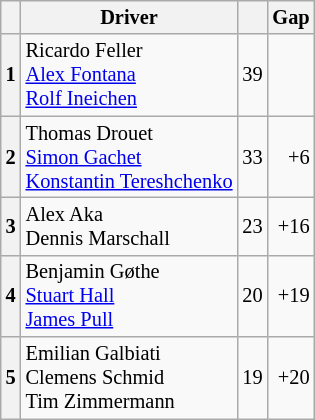<table class="wikitable" style="font-size: 85%;">
<tr>
<th></th>
<th>Driver</th>
<th></th>
<th>Gap</th>
</tr>
<tr>
<th>1</th>
<td> Ricardo Feller<br> <a href='#'>Alex Fontana</a><br> <a href='#'>Rolf Ineichen</a></td>
<td align="center">39</td>
<td align="right"></td>
</tr>
<tr>
<th>2</th>
<td> Thomas Drouet<br> <a href='#'>Simon Gachet</a><br> <a href='#'>Konstantin Tereshchenko</a></td>
<td align="center">33</td>
<td align="right">+6</td>
</tr>
<tr>
<th>3</th>
<td> Alex Aka<br> Dennis Marschall</td>
<td align="center">23</td>
<td align="right">+16</td>
</tr>
<tr>
<th>4</th>
<td> Benjamin Gøthe<br> <a href='#'>Stuart Hall</a><br> <a href='#'>James Pull</a></td>
<td align="center">20</td>
<td align="right">+19</td>
</tr>
<tr>
<th>5</th>
<td> Emilian Galbiati<br> Clemens Schmid<br> Tim Zimmermann</td>
<td align="center">19</td>
<td align="right">+20</td>
</tr>
</table>
